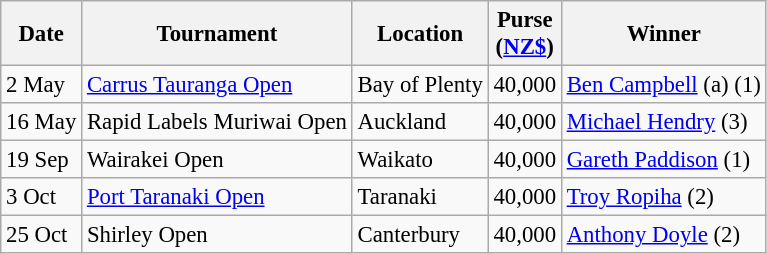<table class="wikitable" style="font-size:95%">
<tr>
<th>Date</th>
<th>Tournament</th>
<th>Location</th>
<th>Purse<br>(<a href='#'>NZ$</a>)</th>
<th>Winner</th>
</tr>
<tr>
<td>2 May</td>
<td><a href='#'>Carrus Tauranga Open</a></td>
<td>Bay of Plenty</td>
<td align=right>40,000</td>
<td> <a href='#'>Ben Campbell</a> (a) (1)</td>
</tr>
<tr>
<td>16 May</td>
<td>Rapid Labels Muriwai Open</td>
<td>Auckland</td>
<td align=right>40,000</td>
<td> <a href='#'>Michael Hendry</a> (3)</td>
</tr>
<tr>
<td>19 Sep</td>
<td>Wairakei Open</td>
<td>Waikato</td>
<td align=right>40,000</td>
<td> <a href='#'>Gareth Paddison</a> (1)</td>
</tr>
<tr>
<td>3 Oct</td>
<td><a href='#'>Port Taranaki Open</a></td>
<td>Taranaki</td>
<td align=right>40,000</td>
<td> <a href='#'>Troy Ropiha</a> (2)</td>
</tr>
<tr>
<td>25 Oct</td>
<td>Shirley Open</td>
<td>Canterbury</td>
<td align=right>40,000</td>
<td> <a href='#'>Anthony Doyle</a> (2)</td>
</tr>
</table>
